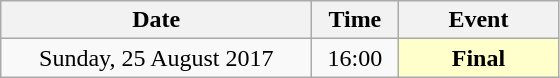<table class="wikitable" style="text-align:center;">
<tr>
<th width="200">Date</th>
<th width="50">Time</th>
<th width="100">Event</th>
</tr>
<tr>
<td>Sunday, 25 August 2017</td>
<td>16:00</td>
<td bgcolor="ffffcc"><strong>Final</strong></td>
</tr>
</table>
